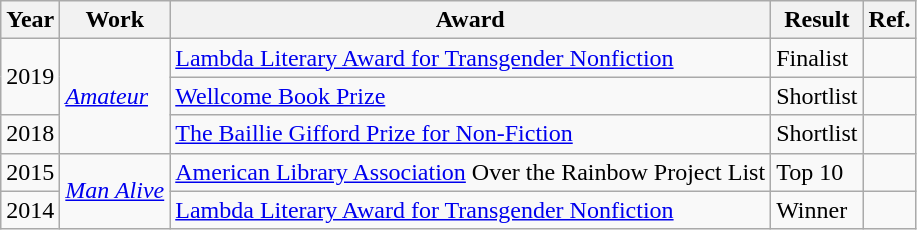<table class="wikitable sortable">
<tr>
<th>Year</th>
<th>Work</th>
<th>Award</th>
<th>Result</th>
<th>Ref.</th>
</tr>
<tr>
<td rowspan="2">2019</td>
<td rowspan="3"><em><a href='#'>Amateur</a></em></td>
<td><a href='#'>Lambda Literary Award for Transgender Nonfiction</a></td>
<td>Finalist</td>
<td></td>
</tr>
<tr>
<td><a href='#'>Wellcome Book Prize</a></td>
<td>Shortlist</td>
<td></td>
</tr>
<tr>
<td>2018</td>
<td><a href='#'>The Baillie Gifford Prize for Non-Fiction</a></td>
<td>Shortlist</td>
<td></td>
</tr>
<tr>
<td>2015</td>
<td rowspan="2"><a href='#'><em>Man Alive</em></a></td>
<td><a href='#'>American Library Association</a> Over the Rainbow Project List</td>
<td>Top 10</td>
<td></td>
</tr>
<tr>
<td>2014</td>
<td><a href='#'>Lambda Literary Award for Transgender Nonfiction</a></td>
<td>Winner</td>
<td></td>
</tr>
</table>
